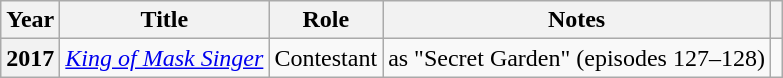<table class="wikitable plainrowheaders">
<tr>
<th scope="col">Year</th>
<th scope="col">Title</th>
<th scope="col">Role</th>
<th scope="col" class="unsortable">Notes</th>
<th scope="col" class="unsortable"></th>
</tr>
<tr>
<th scope="row">2017</th>
<td><em><a href='#'>King of Mask Singer</a></em></td>
<td>Contestant</td>
<td>as "Secret Garden"  (episodes 127–128)</td>
<td style="text-align:center"></td>
</tr>
</table>
